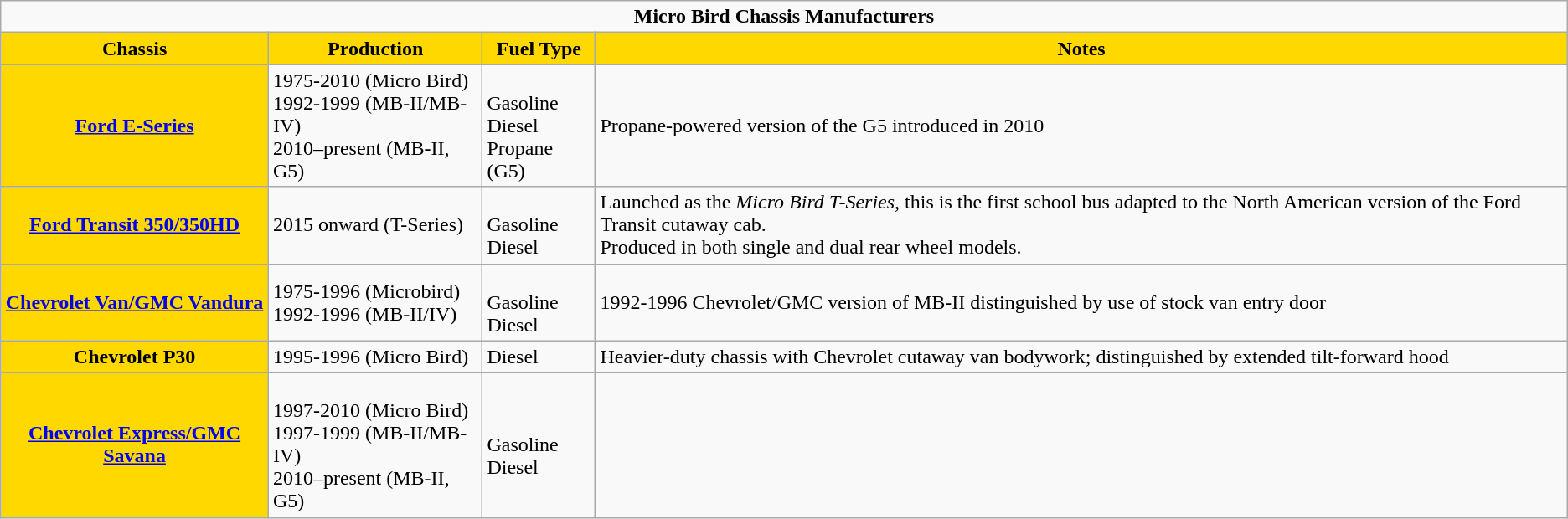<table class="wikitable">
<tr>
<td colspan=4 style="text-align:center"><strong>Micro Bird Chassis Manufacturers</strong></td>
</tr>
<tr>
<th style="background:#FFD800">Chassis</th>
<th style="background:#FFD800">Production</th>
<th style="background:#FFD800">Fuel Type</th>
<th style="background:#FFD800">Notes</th>
</tr>
<tr>
<th style="background:#FFD800"><a href='#'>Ford E-Series</a></th>
<td>1975-2010 (Micro Bird)<br>1992-1999 (MB-II/MB-IV)<br>2010–present (MB-II, G5)</td>
<td><br>Gasoline<br>Diesel<br>Propane (G5)</td>
<td>Propane-powered version of the G5 introduced in 2010</td>
</tr>
<tr>
<th style="background:#FFD800"><a href='#'>Ford Transit 350/350HD</a></th>
<td>2015 onward (T-Series)</td>
<td><br>Gasoline<br>Diesel</td>
<td>Launched as the <em>Micro Bird T-Series, </em>this is the first school bus adapted to the North American version of the Ford Transit cutaway cab.<br>Produced in both single and dual rear wheel models.</td>
</tr>
<tr>
<th style="background:#FFD800"><a href='#'>Chevrolet Van/GMC Vandura</a></th>
<td>1975-1996 (Microbird)<br>1992-1996 (MB-II/IV)</td>
<td><br>Gasoline<br>Diesel</td>
<td>1992-1996 Chevrolet/GMC version of MB-II distinguished by use of stock van entry door</td>
</tr>
<tr>
<th style="background:#FFD800">Chevrolet P30</th>
<td>1995-1996 (Micro Bird)</td>
<td>Diesel</td>
<td>Heavier-duty chassis with Chevrolet cutaway van bodywork; distinguished by extended tilt-forward hood</td>
</tr>
<tr>
<th style="background:#FFD800"><a href='#'>Chevrolet Express/GMC Savana</a></th>
<td><br>1997-2010 (Micro Bird)<br>1997-1999 (MB-II/MB-IV)<br>2010–present (MB-II, G5)</td>
<td><br>Gasoline<br>Diesel</td>
<td></td>
</tr>
</table>
